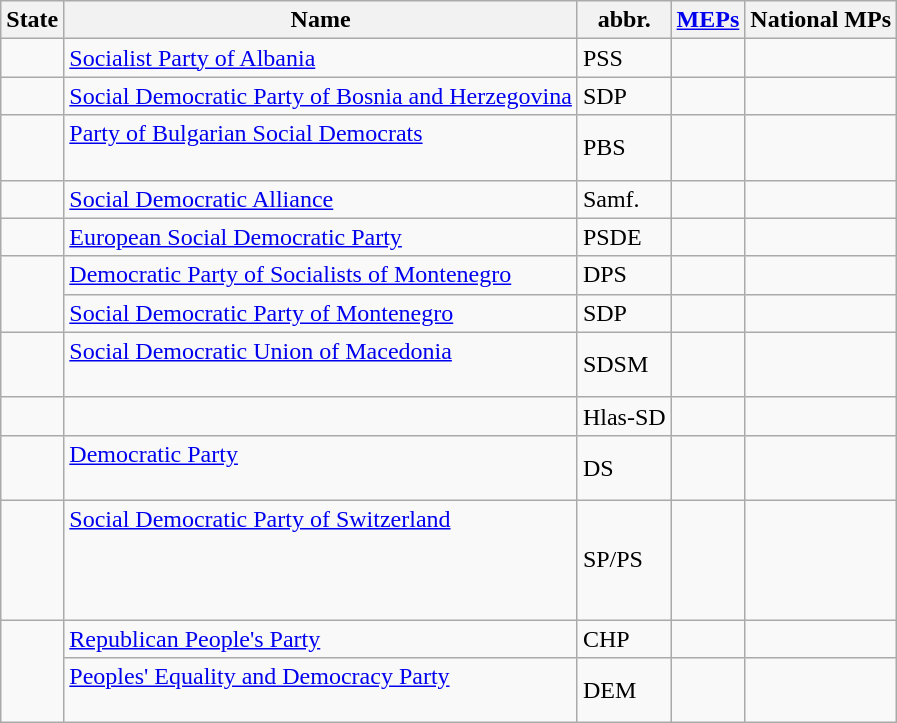<table class="wikitable sortable">
<tr>
<th>State</th>
<th>Name</th>
<th>abbr.</th>
<th><a href='#'>MEPs</a></th>
<th>National MPs</th>
</tr>
<tr>
<td></td>
<td><a href='#'>Socialist Party of Albania</a><br></td>
<td>PSS</td>
<td></td>
<td align="left"></td>
</tr>
<tr>
<td></td>
<td><a href='#'>Social Democratic Party of Bosnia and Herzegovina</a><br></td>
<td>SDP</td>
<td></td>
<td align="left"></td>
</tr>
<tr>
<td></td>
<td><a href='#'>Party of Bulgarian Social Democrats</a><br><br></td>
<td>PBS</td>
<td align="left"></td>
<td align="left"></td>
</tr>
<tr>
<td></td>
<td><a href='#'>Social Democratic Alliance</a><br></td>
<td>Samf.</td>
<td></td>
<td align="left"></td>
</tr>
<tr>
<td></td>
<td><a href='#'>European Social Democratic Party</a><br></td>
<td>PSDE</td>
<td></td>
<td align="left"></td>
</tr>
<tr>
<td rowspan=2></td>
<td><a href='#'>Democratic Party of Socialists of Montenegro</a><br></td>
<td>DPS</td>
<td></td>
<td align="left"></td>
</tr>
<tr>
<td><a href='#'>Social Democratic Party of Montenegro</a><br></td>
<td>SDP</td>
<td></td>
<td align="left"></td>
</tr>
<tr>
<td></td>
<td><a href='#'>Social Democratic Union of Macedonia</a><br><br></td>
<td>SDSM</td>
<td></td>
<td align="left"></td>
</tr>
<tr>
<td></td>
<td></td>
<td>Hlas-SD</td>
<td align="left"></td>
<td align="left"></td>
</tr>
<tr>
<td></td>
<td><a href='#'>Democratic Party</a><br><br></td>
<td>DS</td>
<td></td>
<td align="left"></td>
</tr>
<tr>
<td></td>
<td><a href='#'>Social Democratic Party of Switzerland</a><br><br><br><br></td>
<td>SP/PS</td>
<td></td>
<td align="left"></td>
</tr>
<tr>
<td rowspan=2></td>
<td><a href='#'>Republican People's Party</a><br></td>
<td>CHP</td>
<td></td>
<td align="left"></td>
</tr>
<tr>
<td><a href='#'>Peoples' Equality and Democracy Party</a><br><br></td>
<td>DEM</td>
<td></td>
<td align="left"></td>
</tr>
</table>
